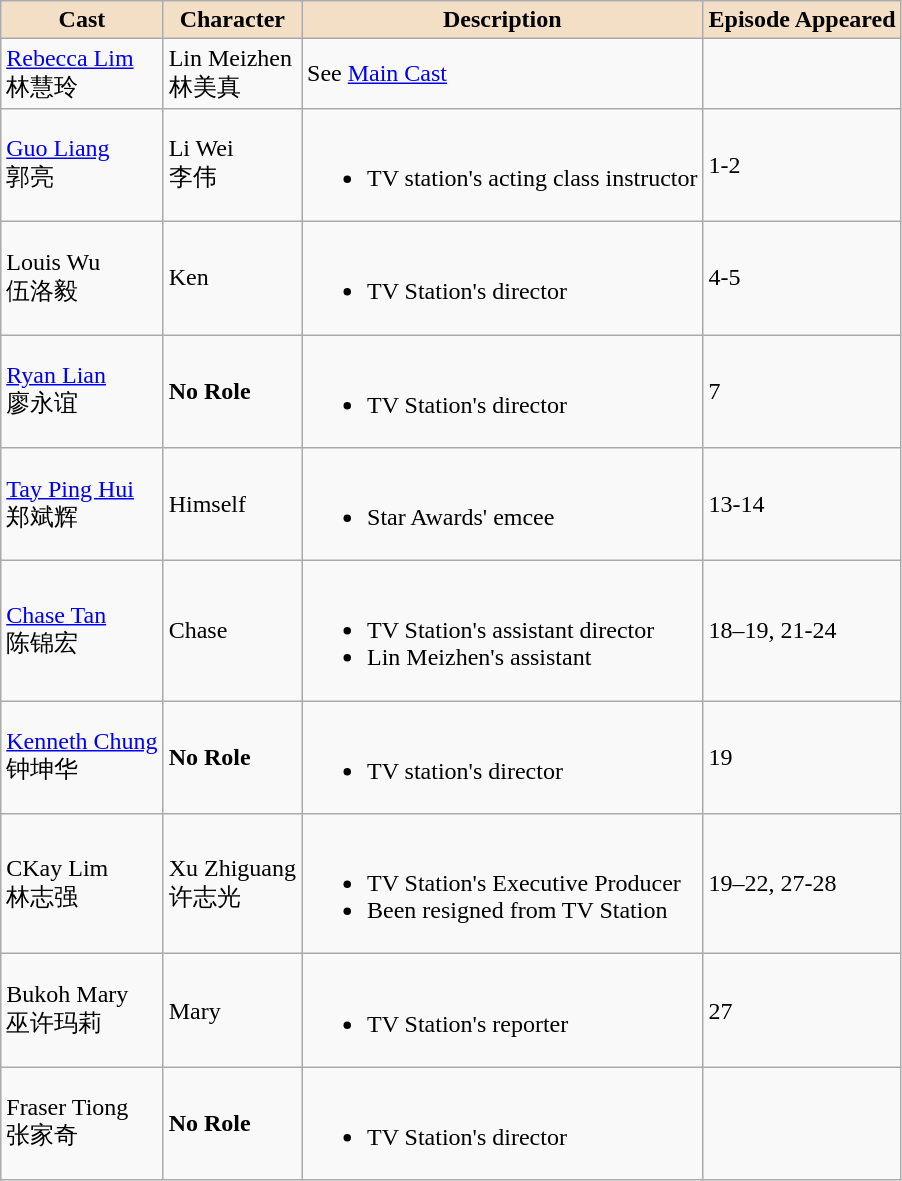<table class="wikitable">
<tr>
<th style="background:#f2dfc6">Cast</th>
<th style="background:#f2dfc6">Character</th>
<th style="background:#f2dfc6">Description</th>
<th style="background:#f2dfc6">Episode Appeared</th>
</tr>
<tr>
<td><a href='#'>Rebecca Lim</a> <br> 林慧玲</td>
<td>Lin Meizhen <br> 林美真</td>
<td>See <a href='#'>Main Cast</a></td>
</tr>
<tr>
<td><a href='#'>Guo Liang</a> <br> 郭亮</td>
<td>Li Wei <br> 李伟</td>
<td><br><ul><li>TV station's acting class instructor</li></ul></td>
<td>1-2</td>
</tr>
<tr>
<td>Louis Wu <br> 伍洛毅</td>
<td>Ken</td>
<td><br><ul><li>TV Station's director</li></ul></td>
<td>4-5</td>
</tr>
<tr>
<td><a href='#'>Ryan Lian</a> <br> 廖永谊</td>
<td><strong>No Role</strong></td>
<td><br><ul><li>TV Station's director</li></ul></td>
<td>7</td>
</tr>
<tr>
<td><a href='#'>Tay Ping Hui</a> <br> 郑斌辉</td>
<td>Himself</td>
<td><br><ul><li>Star Awards' emcee</li></ul></td>
<td>13-14</td>
</tr>
<tr>
<td><a href='#'>Chase Tan</a> <br> 陈锦宏</td>
<td>Chase</td>
<td><br><ul><li>TV Station's assistant director</li><li>Lin Meizhen's assistant</li></ul></td>
<td>18–19, 21-24</td>
</tr>
<tr>
<td><a href='#'>Kenneth Chung</a> <br> 钟坤华</td>
<td><strong>No Role</strong></td>
<td><br><ul><li>TV station's director</li></ul></td>
<td>19</td>
</tr>
<tr>
<td>CKay Lim <br> 林志强</td>
<td>Xu Zhiguang <br> 许志光</td>
<td><br><ul><li>TV Station's Executive Producer</li><li>Been resigned from TV Station</li></ul></td>
<td>19–22, 27-28</td>
</tr>
<tr>
<td>Bukoh Mary <br> 巫许玛莉</td>
<td>Mary</td>
<td><br><ul><li>TV Station's reporter</li></ul></td>
<td>27</td>
</tr>
<tr>
<td>Fraser Tiong <br> 张家奇</td>
<td><strong>No Role</strong></td>
<td><br><ul><li>TV Station's director</li></ul></td>
<td></td>
</tr>
</table>
